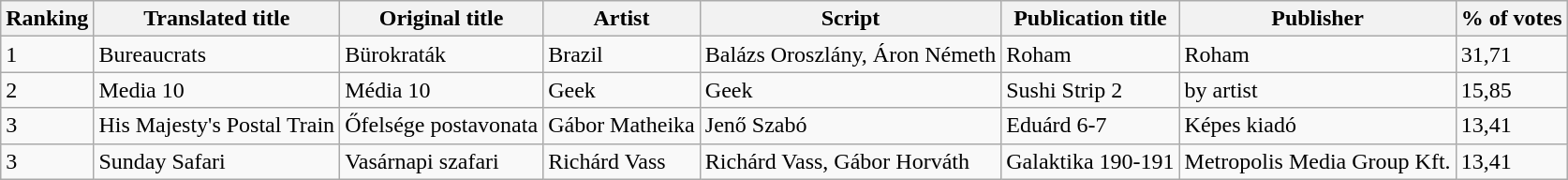<table | class="wikitable">
<tr valign="top">
<th><strong>Ranking</strong></th>
<th><strong>Translated title</strong></th>
<th><strong>Original title</strong></th>
<th><strong>Artist</strong></th>
<th><strong>Script</strong></th>
<th><strong>Publication title</strong></th>
<th><strong>Publisher</strong></th>
<th><strong>% of votes</strong></th>
</tr>
<tr>
<td>1</td>
<td>Bureaucrats</td>
<td>Bürokraták</td>
<td>Brazil</td>
<td>Balázs Oroszlány, Áron Németh</td>
<td>Roham</td>
<td>Roham</td>
<td>31,71</td>
</tr>
<tr>
<td>2</td>
<td>Media 10</td>
<td>Média 10</td>
<td>Geek</td>
<td>Geek</td>
<td>Sushi Strip 2</td>
<td>by artist</td>
<td>15,85</td>
</tr>
<tr>
<td>3</td>
<td>His Majesty's Postal Train</td>
<td>Őfelsége postavonata</td>
<td>Gábor Matheika</td>
<td>Jenő Szabó</td>
<td>Eduárd 6-7</td>
<td>Képes kiadó</td>
<td>13,41</td>
</tr>
<tr>
<td>3</td>
<td>Sunday Safari</td>
<td>Vasárnapi szafari</td>
<td>Richárd Vass</td>
<td>Richárd Vass, Gábor Horváth</td>
<td>Galaktika 190-191</td>
<td>Metropolis Media Group Kft.</td>
<td>13,41</td>
</tr>
</table>
